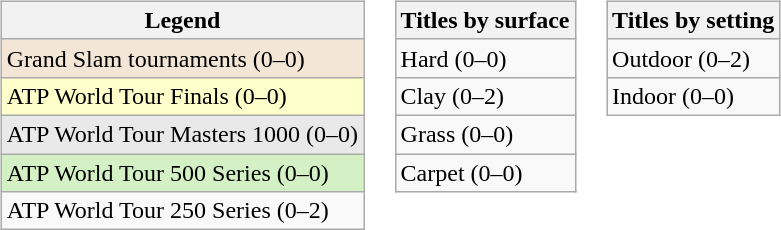<table>
<tr valign="top">
<td><br><table class="wikitable">
<tr>
<th>Legend</th>
</tr>
<tr style="background:#f3e6d7;">
<td>Grand Slam tournaments (0–0)</td>
</tr>
<tr style="background:#ffc;">
<td>ATP World Tour Finals (0–0)</td>
</tr>
<tr style="background:#e9e9e9;">
<td>ATP World Tour Masters 1000 (0–0)</td>
</tr>
<tr style="background:#d4f1c5;">
<td>ATP World Tour 500 Series (0–0)</td>
</tr>
<tr>
<td>ATP World Tour 250 Series (0–2)</td>
</tr>
</table>
</td>
<td><br><table class="wikitable">
<tr>
<th>Titles by surface</th>
</tr>
<tr>
<td>Hard (0–0)</td>
</tr>
<tr>
<td>Clay (0–2)</td>
</tr>
<tr>
<td>Grass (0–0)</td>
</tr>
<tr>
<td>Carpet (0–0)</td>
</tr>
</table>
</td>
<td><br><table class="wikitable">
<tr>
<th>Titles by setting</th>
</tr>
<tr>
<td>Outdoor (0–2)</td>
</tr>
<tr>
<td>Indoor (0–0)</td>
</tr>
</table>
</td>
</tr>
</table>
